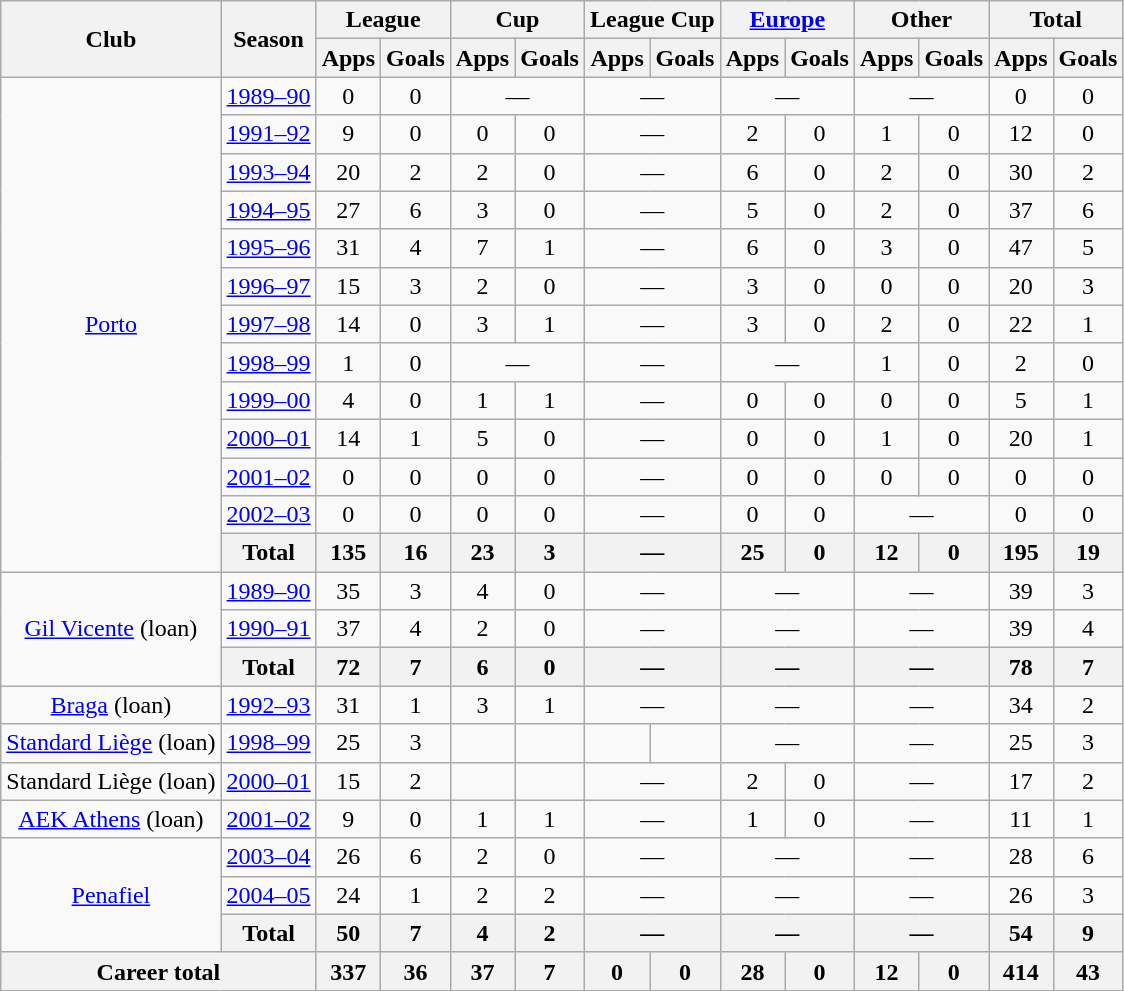<table class="wikitable" style="text-align:center">
<tr>
<th rowspan="2">Club</th>
<th rowspan="2">Season</th>
<th colspan="2">League</th>
<th colspan="2">Cup</th>
<th colspan="2">League Cup</th>
<th colspan="2"><a href='#'>Europe</a></th>
<th colspan="2">Other</th>
<th colspan="2">Total</th>
</tr>
<tr>
<th>Apps</th>
<th>Goals</th>
<th>Apps</th>
<th>Goals</th>
<th>Apps</th>
<th>Goals</th>
<th>Apps</th>
<th>Goals</th>
<th>Apps</th>
<th>Goals</th>
<th>Apps</th>
<th>Goals</th>
</tr>
<tr>
<td rowspan="13"><a href='#'>Porto</a></td>
<td><a href='#'>1989–90</a></td>
<td>0</td>
<td>0</td>
<td colspan="2">—</td>
<td colspan="2">—</td>
<td colspan="2">—</td>
<td colspan="2">—</td>
<td>0</td>
<td>0</td>
</tr>
<tr>
<td><a href='#'>1991–92</a></td>
<td>9</td>
<td>0</td>
<td>0</td>
<td>0</td>
<td colspan="2">—</td>
<td>2</td>
<td>0</td>
<td>1</td>
<td>0</td>
<td>12</td>
<td>0</td>
</tr>
<tr>
<td><a href='#'>1993–94</a></td>
<td>20</td>
<td>2</td>
<td>2</td>
<td>0</td>
<td colspan="2">—</td>
<td>6</td>
<td>0</td>
<td>2</td>
<td>0</td>
<td>30</td>
<td>2</td>
</tr>
<tr>
<td><a href='#'>1994–95</a></td>
<td>27</td>
<td>6</td>
<td>3</td>
<td>0</td>
<td colspan="2">—</td>
<td>5</td>
<td>0</td>
<td>2</td>
<td>0</td>
<td>37</td>
<td>6</td>
</tr>
<tr>
<td><a href='#'>1995–96</a></td>
<td>31</td>
<td>4</td>
<td>7</td>
<td>1</td>
<td colspan="2">—</td>
<td>6</td>
<td>0</td>
<td>3</td>
<td>0</td>
<td>47</td>
<td>5</td>
</tr>
<tr>
<td><a href='#'>1996–97</a></td>
<td>15</td>
<td>3</td>
<td>2</td>
<td>0</td>
<td colspan="2">—</td>
<td>3</td>
<td>0</td>
<td>0</td>
<td>0</td>
<td>20</td>
<td>3</td>
</tr>
<tr>
<td><a href='#'>1997–98</a></td>
<td>14</td>
<td>0</td>
<td>3</td>
<td>1</td>
<td colspan="2">—</td>
<td>3</td>
<td>0</td>
<td>2</td>
<td>0</td>
<td>22</td>
<td>1</td>
</tr>
<tr>
<td><a href='#'>1998–99</a></td>
<td>1</td>
<td>0</td>
<td colspan="2">—</td>
<td colspan="2">—</td>
<td colspan="2">—</td>
<td>1</td>
<td>0</td>
<td>2</td>
<td>0</td>
</tr>
<tr>
<td><a href='#'>1999–00</a></td>
<td>4</td>
<td>0</td>
<td>1</td>
<td>1</td>
<td colspan="2">—</td>
<td>0</td>
<td>0</td>
<td>0</td>
<td>0</td>
<td>5</td>
<td>1</td>
</tr>
<tr>
<td><a href='#'>2000–01</a></td>
<td>14</td>
<td>1</td>
<td>5</td>
<td>0</td>
<td colspan="2">—</td>
<td>0</td>
<td>0</td>
<td>1</td>
<td>0</td>
<td>20</td>
<td>1</td>
</tr>
<tr>
<td><a href='#'>2001–02</a></td>
<td>0</td>
<td>0</td>
<td>0</td>
<td>0</td>
<td colspan="2">—</td>
<td>0</td>
<td>0</td>
<td>0</td>
<td>0</td>
<td>0</td>
<td>0</td>
</tr>
<tr>
<td><a href='#'>2002–03</a></td>
<td>0</td>
<td>0</td>
<td>0</td>
<td>0</td>
<td colspan="2">—</td>
<td>0</td>
<td>0</td>
<td colspan="2">—</td>
<td>0</td>
<td>0</td>
</tr>
<tr>
<th>Total</th>
<th>135</th>
<th>16</th>
<th>23</th>
<th>3</th>
<th colspan="2">—</th>
<th>25</th>
<th>0</th>
<th>12</th>
<th>0</th>
<th>195</th>
<th>19</th>
</tr>
<tr>
<td rowspan="3"><a href='#'>Gil Vicente</a> (loan)</td>
<td><a href='#'>1989–90</a></td>
<td>35</td>
<td>3</td>
<td>4</td>
<td>0</td>
<td colspan="2">—</td>
<td colspan="2">—</td>
<td colspan="2">—</td>
<td>39</td>
<td>3</td>
</tr>
<tr>
<td><a href='#'>1990–91</a></td>
<td>37</td>
<td>4</td>
<td>2</td>
<td>0</td>
<td colspan="2">—</td>
<td colspan="2">—</td>
<td colspan="2">—</td>
<td>39</td>
<td>4</td>
</tr>
<tr>
<th>Total</th>
<th>72</th>
<th>7</th>
<th>6</th>
<th>0</th>
<th colspan="2">—</th>
<th colspan="2">—</th>
<th colspan="2">—</th>
<th>78</th>
<th>7</th>
</tr>
<tr>
<td><a href='#'>Braga</a> (loan)</td>
<td><a href='#'>1992–93</a></td>
<td>31</td>
<td>1</td>
<td>3</td>
<td>1</td>
<td colspan="2">—</td>
<td colspan="2">—</td>
<td colspan="2">—</td>
<td>34</td>
<td>2</td>
</tr>
<tr>
<td><a href='#'>Standard Liège</a> (loan)</td>
<td><a href='#'>1998–99</a></td>
<td>25</td>
<td>3</td>
<td></td>
<td></td>
<td></td>
<td></td>
<td colspan="2">—</td>
<td colspan="2">—</td>
<td>25</td>
<td>3</td>
</tr>
<tr>
<td>Standard Liège (loan)</td>
<td><a href='#'>2000–01</a></td>
<td>15</td>
<td>2</td>
<td></td>
<td></td>
<td colspan="2">—</td>
<td>2</td>
<td>0</td>
<td colspan="2">—</td>
<td>17</td>
<td>2</td>
</tr>
<tr>
<td><a href='#'>AEK Athens</a> (loan)</td>
<td><a href='#'>2001–02</a></td>
<td>9</td>
<td>0</td>
<td>1</td>
<td>1</td>
<td colspan="2">—</td>
<td>1</td>
<td>0</td>
<td colspan="2">—</td>
<td>11</td>
<td>1</td>
</tr>
<tr>
<td rowspan="3"><a href='#'>Penafiel</a></td>
<td><a href='#'>2003–04</a></td>
<td>26</td>
<td>6</td>
<td>2</td>
<td>0</td>
<td colspan="2">—</td>
<td colspan="2">—</td>
<td colspan="2">—</td>
<td>28</td>
<td>6</td>
</tr>
<tr>
<td><a href='#'>2004–05</a></td>
<td>24</td>
<td>1</td>
<td>2</td>
<td>2</td>
<td colspan="2">—</td>
<td colspan="2">—</td>
<td colspan="2">—</td>
<td>26</td>
<td>3</td>
</tr>
<tr>
<th>Total</th>
<th>50</th>
<th>7</th>
<th>4</th>
<th>2</th>
<th colspan="2">—</th>
<th colspan="2">—</th>
<th colspan="2">—</th>
<th>54</th>
<th>9</th>
</tr>
<tr>
<th colspan="2">Career total</th>
<th>337</th>
<th>36</th>
<th>37</th>
<th>7</th>
<th>0</th>
<th>0</th>
<th>28</th>
<th>0</th>
<th>12</th>
<th>0</th>
<th>414</th>
<th>43</th>
</tr>
</table>
